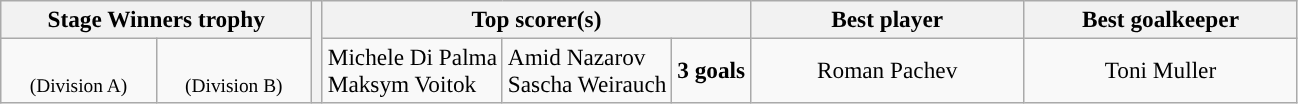<table class="wikitable" style="text-align: center; font-size: 97%;">
<tr>
<th colspan=2 width=200>Stage Winners trophy</th>
<th rowspan=2></th>
<th colspan=3 width=200>Top scorer(s)</th>
<th width=175>Best player</th>
<th width=175>Best goalkeeper</th>
</tr>
<tr align=center style="background:">
<td style="text-align:center;"><br><small>(Division A)</small></td>
<td><br><small>(Division B)</small></td>
<td style="text-align:left;"> Michele Di Palma<br> Maksym Voitok</td>
<td style="text-align:left;"> Amid Nazarov<br> Sascha Weirauch</td>
<td><strong>3 goals</strong></td>
<td> Roman Pachev</td>
<td> Toni Muller</td>
</tr>
</table>
